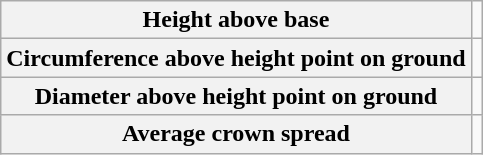<table class=wikitable>
<tr>
<th>Height above base</th>
<td></td>
</tr>
<tr>
<th>Circumference  above height point on ground</th>
<td></td>
</tr>
<tr>
<th>Diameter  above height point on ground</th>
<td></td>
</tr>
<tr>
<th>Average crown spread</th>
<td></td>
</tr>
</table>
